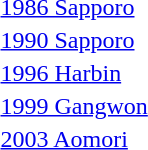<table>
<tr>
<td><a href='#'>1986 Sapporo</a></td>
<td></td>
<td></td>
<td></td>
</tr>
<tr>
<td><a href='#'>1990 Sapporo</a></td>
<td></td>
<td></td>
<td></td>
</tr>
<tr>
<td><a href='#'>1996 Harbin</a></td>
<td></td>
<td></td>
<td></td>
</tr>
<tr>
<td><a href='#'>1999 Gangwon</a></td>
<td></td>
<td></td>
<td></td>
</tr>
<tr>
<td><a href='#'>2003 Aomori</a></td>
<td></td>
<td></td>
<td></td>
</tr>
</table>
